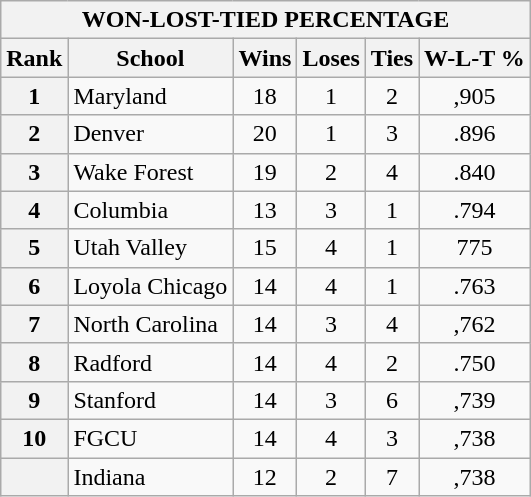<table class="wikitable">
<tr>
<th colspan=7>WON-LOST-TIED PERCENTAGE</th>
</tr>
<tr>
<th>Rank</th>
<th>School</th>
<th>Wins</th>
<th>Loses</th>
<th>Ties</th>
<th>W-L-T %</th>
</tr>
<tr>
<th>1</th>
<td>Maryland</td>
<td style="text-align:center;">18</td>
<td style="text-align:center;">1</td>
<td style="text-align:center;">2</td>
<td style="text-align:center;">,905</td>
</tr>
<tr>
<th>2</th>
<td>Denver</td>
<td style="text-align:center;">20</td>
<td style="text-align:center;">1</td>
<td style="text-align:center;">3</td>
<td style="text-align:center;">.896</td>
</tr>
<tr>
<th>3</th>
<td>Wake Forest</td>
<td style="text-align:center;">19</td>
<td style="text-align:center;">2</td>
<td style="text-align:center;">4</td>
<td style="text-align:center;">.840</td>
</tr>
<tr>
<th>4</th>
<td>Columbia</td>
<td style="text-align:center;">13</td>
<td style="text-align:center;">3</td>
<td style="text-align:center;">1</td>
<td style="text-align:center;">.794</td>
</tr>
<tr>
<th>5</th>
<td>Utah Valley</td>
<td style="text-align:center;">15</td>
<td style="text-align:center;">4</td>
<td style="text-align:center;">1</td>
<td style="text-align:center;">775</td>
</tr>
<tr>
<th>6</th>
<td>Loyola Chicago</td>
<td style="text-align:center;">14</td>
<td style="text-align:center;">4</td>
<td style="text-align:center;">1</td>
<td style="text-align:center;">.763</td>
</tr>
<tr>
<th>7</th>
<td>North Carolina</td>
<td style="text-align:center;">14</td>
<td style="text-align:center;">3</td>
<td style="text-align:center;">4</td>
<td style="text-align:center;">,762</td>
</tr>
<tr>
<th>8</th>
<td>Radford</td>
<td style="text-align:center;">14</td>
<td style="text-align:center;">4</td>
<td style="text-align:center;">2</td>
<td style="text-align:center;">.750</td>
</tr>
<tr>
<th>9</th>
<td>Stanford</td>
<td style="text-align:center;">14</td>
<td style="text-align:center;">3</td>
<td style="text-align:center;">6</td>
<td style="text-align:center;">,739</td>
</tr>
<tr>
<th>10</th>
<td>FGCU</td>
<td style="text-align:center;">14</td>
<td style="text-align:center;">4</td>
<td style="text-align:center;">3</td>
<td style="text-align:center;">,738</td>
</tr>
<tr>
<th></th>
<td>Indiana</td>
<td style="text-align:center;">12</td>
<td style="text-align:center;">2</td>
<td style="text-align:center;">7</td>
<td style="text-align:center;">,738</td>
</tr>
</table>
